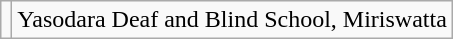<table class="wikitable">
<tr>
<td></td>
<td>Yasodara Deaf and Blind School, Miriswatta</td>
</tr>
</table>
